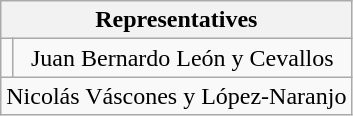<table class="wikitable" style="text-align:center; ">
<tr>
<th colspan="2">Representatives</th>
</tr>
<tr>
<td></td>
<td>Juan Bernardo León y Cevallos</td>
</tr>
<tr>
<td colspan="2">Nicolás Váscones y López-Naranjo</td>
</tr>
</table>
